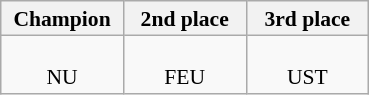<table class="wikitable" style="font-size:90%; line-height:12pt; text-align:center;">
<tr>
<th width=75px>Champion</th>
<th width=75px>2nd place</th>
<th width=75px>3rd place</th>
</tr>
<tr>
<td><br>NU</td>
<td><br>FEU</td>
<td><br>UST</td>
</tr>
</table>
